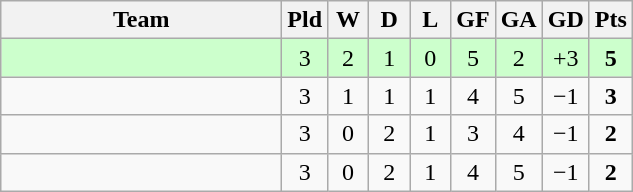<table class="wikitable" style="text-align:center;">
<tr>
<th width=180>Team</th>
<th width=20>Pld</th>
<th width=20>W</th>
<th width=20>D</th>
<th width=20>L</th>
<th width=20>GF</th>
<th width=20>GA</th>
<th width=20>GD</th>
<th width=20>Pts</th>
</tr>
<tr bgcolor="ccffcc">
<td align="left"></td>
<td>3</td>
<td>2</td>
<td>1</td>
<td>0</td>
<td>5</td>
<td>2</td>
<td>+3</td>
<td><strong>5</strong></td>
</tr>
<tr>
<td align="left"></td>
<td>3</td>
<td>1</td>
<td>1</td>
<td>1</td>
<td>4</td>
<td>5</td>
<td>−1</td>
<td><strong>3</strong></td>
</tr>
<tr>
<td align="left"></td>
<td>3</td>
<td>0</td>
<td>2</td>
<td>1</td>
<td>3</td>
<td>4</td>
<td>−1</td>
<td><strong>2</strong></td>
</tr>
<tr>
<td align="left"></td>
<td>3</td>
<td>0</td>
<td>2</td>
<td>1</td>
<td>4</td>
<td>5</td>
<td>−1</td>
<td><strong>2</strong></td>
</tr>
</table>
